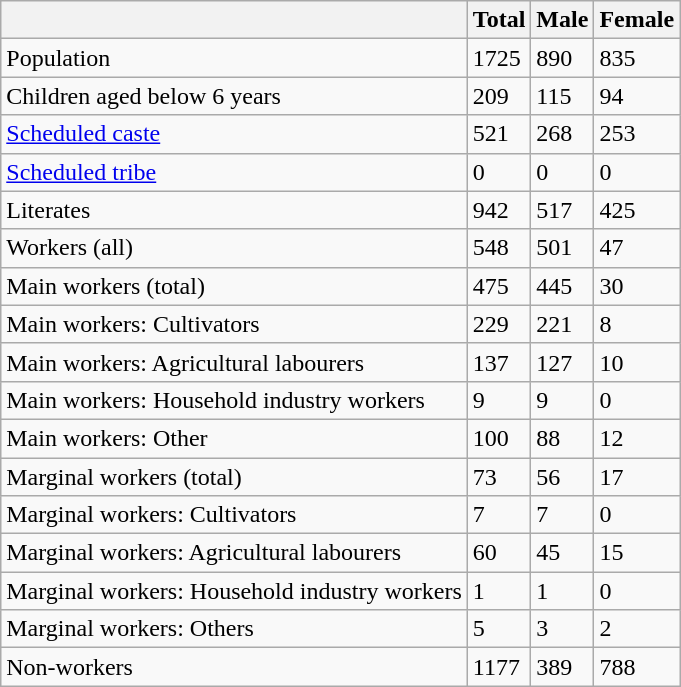<table class="wikitable sortable">
<tr>
<th></th>
<th>Total</th>
<th>Male</th>
<th>Female</th>
</tr>
<tr>
<td>Population</td>
<td>1725</td>
<td>890</td>
<td>835</td>
</tr>
<tr>
<td>Children aged below 6 years</td>
<td>209</td>
<td>115</td>
<td>94</td>
</tr>
<tr>
<td><a href='#'>Scheduled caste</a></td>
<td>521</td>
<td>268</td>
<td>253</td>
</tr>
<tr>
<td><a href='#'>Scheduled tribe</a></td>
<td>0</td>
<td>0</td>
<td>0</td>
</tr>
<tr>
<td>Literates</td>
<td>942</td>
<td>517</td>
<td>425</td>
</tr>
<tr>
<td>Workers (all)</td>
<td>548</td>
<td>501</td>
<td>47</td>
</tr>
<tr>
<td>Main workers (total)</td>
<td>475</td>
<td>445</td>
<td>30</td>
</tr>
<tr>
<td>Main workers: Cultivators</td>
<td>229</td>
<td>221</td>
<td>8</td>
</tr>
<tr>
<td>Main workers: Agricultural labourers</td>
<td>137</td>
<td>127</td>
<td>10</td>
</tr>
<tr>
<td>Main workers: Household industry workers</td>
<td>9</td>
<td>9</td>
<td>0</td>
</tr>
<tr>
<td>Main workers: Other</td>
<td>100</td>
<td>88</td>
<td>12</td>
</tr>
<tr>
<td>Marginal workers (total)</td>
<td>73</td>
<td>56</td>
<td>17</td>
</tr>
<tr>
<td>Marginal workers: Cultivators</td>
<td>7</td>
<td>7</td>
<td>0</td>
</tr>
<tr>
<td>Marginal workers: Agricultural labourers</td>
<td>60</td>
<td>45</td>
<td>15</td>
</tr>
<tr>
<td>Marginal workers: Household industry workers</td>
<td>1</td>
<td>1</td>
<td>0</td>
</tr>
<tr>
<td>Marginal workers: Others</td>
<td>5</td>
<td>3</td>
<td>2</td>
</tr>
<tr>
<td>Non-workers</td>
<td>1177</td>
<td>389</td>
<td>788</td>
</tr>
</table>
